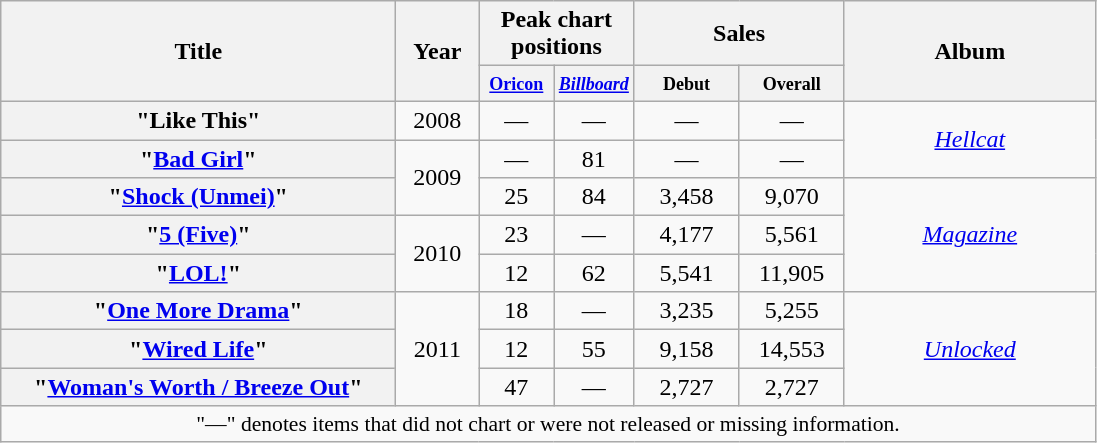<table class="wikitable plainrowheaders" style="text-align:center;">
<tr>
<th scope="col" rowspan="2" style="width:16em;">Title</th>
<th scope="col" rowspan="2" style="width:3em;">Year</th>
<th scope="col" colspan="2">Peak chart positions<br></th>
<th scope="col" colspan="2" style="width:8em;">Sales<br></th>
<th scope="col" rowspan="2" style="width:10em;">Album</th>
</tr>
<tr>
<th style="width:3em;font-size:90%;"><small><a href='#'>Oricon</a></small></th>
<th style="width:3em;font-size:90%;"><small><a href='#'><em>Billboard</em></a></small></th>
<th style="width:4.4em;font-size:90%;"><small>Debut</small></th>
<th style="width:4.4em;font-size:90%;"><small>Overall</small></th>
</tr>
<tr>
<th scope="row">"Like This"</th>
<td>2008</td>
<td>—</td>
<td>—</td>
<td>—</td>
<td>—</td>
<td rowspan="2"><em><a href='#'>Hellcat</a></em></td>
</tr>
<tr>
<th scope="row">"<a href='#'>Bad Girl</a>"</th>
<td rowspan="2">2009</td>
<td>—</td>
<td>81</td>
<td>—</td>
<td>—</td>
</tr>
<tr>
<th scope="row">"<a href='#'>Shock (Unmei)</a>"</th>
<td>25</td>
<td>84</td>
<td>3,458</td>
<td>9,070</td>
<td rowspan="3"><em><a href='#'>Magazine</a></em></td>
</tr>
<tr>
<th scope="row">"<a href='#'>5 (Five)</a>"</th>
<td rowspan="2">2010</td>
<td>23</td>
<td>—</td>
<td>4,177</td>
<td>5,561</td>
</tr>
<tr>
<th scope="row">"<a href='#'>LOL!</a>"</th>
<td>12</td>
<td>62</td>
<td>5,541</td>
<td>11,905</td>
</tr>
<tr>
<th scope="row">"<a href='#'>One More Drama</a>"</th>
<td rowspan="3">2011</td>
<td>18</td>
<td>—</td>
<td>3,235</td>
<td>5,255</td>
<td rowspan="3"><em><a href='#'>Unlocked</a></em></td>
</tr>
<tr>
<th scope="row">"<a href='#'>Wired Life</a>"</th>
<td>12</td>
<td>55</td>
<td>9,158</td>
<td>14,553</td>
</tr>
<tr>
<th scope="row">"<a href='#'>Woman's Worth / Breeze Out</a>"</th>
<td>47</td>
<td>—</td>
<td>2,727</td>
<td>2,727</td>
</tr>
<tr>
<td align="center" colspan="8" style="font-size:90%">"—" denotes items that did not chart or were not released or missing information.</td>
</tr>
</table>
